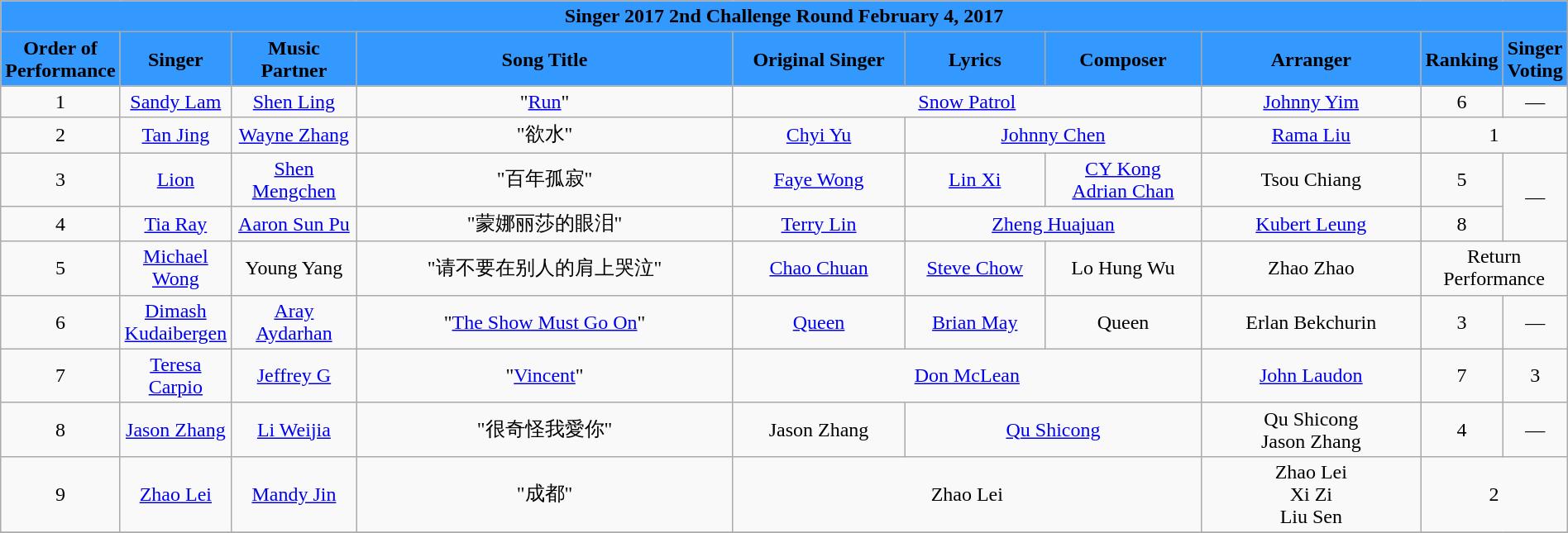<table class="wikitable sortable mw-collapsible" width="100%" style="text-align:center">
<tr align=center style="background:#3399FF">
<td colspan="10"><div><strong>Singer 2017 2nd Challenge Round February 4, 2017</strong></div></td>
</tr>
<tr align=center style="background:#3399FF">
<td style="width:4%"><strong>Order of Performance</strong></td>
<td style="width:7%"><strong>Singer</strong></td>
<td style="width:8%"><strong>Music Partner</strong></td>
<td style="width:24%"><strong>Song Title</strong></td>
<td style="width:11%"><strong>Original Singer</strong></td>
<td style=width:10%"><strong>Lyrics</strong></td>
<td style="width:10%"><strong>Composer</strong></td>
<td style="width:14%"><strong>Arranger</strong></td>
<td style="width:5%"><strong>Ranking</strong></td>
<td style="width:4%"><strong>Singer Voting</strong></td>
</tr>
<tr>
<td>1</td>
<td><a href='#'>Sandy Lam</a></td>
<td><a href='#'>Shen Ling</a></td>
<td>"<a href='#'>Run</a>"</td>
<td colspan=3><a href='#'>Snow Patrol</a></td>
<td><a href='#'>Johnny Yim</a></td>
<td>6</td>
<td>—</td>
</tr>
<tr>
<td>2</td>
<td><a href='#'>Tan Jing</a></td>
<td><a href='#'>Wayne Zhang</a></td>
<td>"欲水"</td>
<td><a href='#'>Chyi Yu</a></td>
<td colspan=2><a href='#'>Johnny Chen</a></td>
<td><a href='#'>Rama Liu</a></td>
<td colspan=2>1</td>
</tr>
<tr>
<td>3</td>
<td><a href='#'>Lion</a></td>
<td><a href='#'>Shen Mengchen</a></td>
<td>"百年孤寂"</td>
<td><a href='#'>Faye Wong</a></td>
<td><a href='#'>Lin Xi</a></td>
<td><a href='#'>CY Kong</a><br><a href='#'>Adrian Chan</a></td>
<td>Tsou Chiang</td>
<td>5</td>
<td rowspan="2">—</td>
</tr>
<tr>
<td>4</td>
<td><a href='#'>Tia Ray</a></td>
<td><a href='#'>Aaron Sun Pu</a></td>
<td>"蒙娜丽莎的眼泪"</td>
<td><a href='#'>Terry Lin</a></td>
<td colspan=2><a href='#'>Zheng Huajuan</a></td>
<td><a href='#'>Kubert Leung</a></td>
<td>8</td>
</tr>
<tr>
<td>5</td>
<td><a href='#'>Michael Wong</a></td>
<td>Young Yang</td>
<td>"请不要在别人的肩上哭泣"</td>
<td><a href='#'>Chao Chuan</a></td>
<td><a href='#'>Steve Chow</a></td>
<td>Lo Hung Wu</td>
<td>Zhao Zhao</td>
<td colspan="2">Return Performance</td>
</tr>
<tr>
<td>6</td>
<td><a href='#'>Dimash Kudaibergen</a></td>
<td><a href='#'>Aray Aydarhan</a></td>
<td>"<a href='#'>The Show Must Go On</a>"</td>
<td><a href='#'>Queen</a></td>
<td><a href='#'>Brian May</a></td>
<td>Queen</td>
<td>Erlan Bekchurin</td>
<td>3</td>
<td>—</td>
</tr>
<tr>
<td>7</td>
<td><a href='#'>Teresa Carpio</a></td>
<td><a href='#'>Jeffrey G</a></td>
<td>"<a href='#'>Vincent</a>"</td>
<td colspan=3><a href='#'>Don McLean</a></td>
<td><a href='#'>John Laudon</a></td>
<td>7</td>
<td>3</td>
</tr>
<tr>
<td>8</td>
<td><a href='#'>Jason Zhang</a></td>
<td><a href='#'>Li Weijia</a></td>
<td>"很奇怪我愛你"</td>
<td>Jason Zhang</td>
<td colspan=2><a href='#'>Qu Shicong</a></td>
<td>Qu Shicong<br>Jason Zhang</td>
<td>4</td>
<td>—</td>
</tr>
<tr>
<td>9</td>
<td><a href='#'>Zhao Lei</a></td>
<td><a href='#'>Mandy Jin</a></td>
<td>"成都"</td>
<td colspan=3>Zhao Lei</td>
<td>Zhao Lei<br>Xi Zi<br>Liu Sen</td>
<td colspan=2>2</td>
</tr>
<tr>
</tr>
</table>
